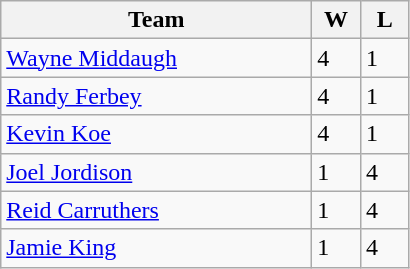<table class="wikitable">
<tr>
<th width="200px">Team</th>
<th width="25px">W</th>
<th width="25px">L</th>
</tr>
<tr>
<td> <a href='#'>Wayne Middaugh</a></td>
<td>4</td>
<td>1</td>
</tr>
<tr>
<td> <a href='#'>Randy Ferbey</a></td>
<td>4</td>
<td>1</td>
</tr>
<tr>
<td> <a href='#'>Kevin Koe</a></td>
<td>4</td>
<td>1</td>
</tr>
<tr>
<td> <a href='#'>Joel Jordison</a></td>
<td>1</td>
<td>4</td>
</tr>
<tr>
<td> <a href='#'>Reid Carruthers</a></td>
<td>1</td>
<td>4</td>
</tr>
<tr>
<td> <a href='#'>Jamie King</a></td>
<td>1</td>
<td>4</td>
</tr>
</table>
